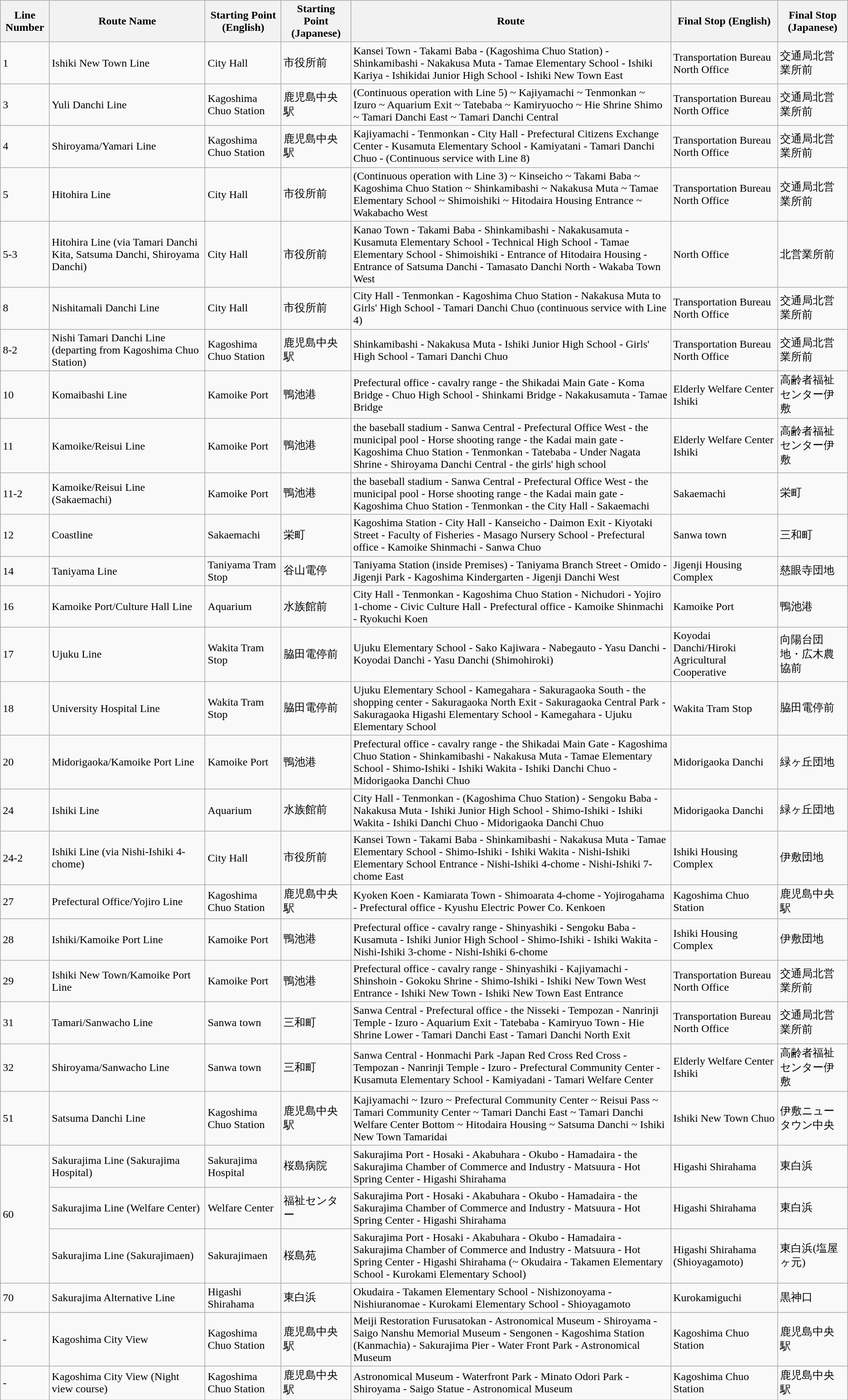<table class="wikitable">
<tr>
<th>Line Number</th>
<th>Route Name</th>
<th>Starting Point (English)</th>
<th>Starting Point (Japanese)</th>
<th>Route</th>
<th>Final Stop (English)</th>
<th>Final Stop (Japanese)</th>
</tr>
<tr>
<td>1</td>
<td>Ishiki New Town Line</td>
<td>City Hall</td>
<td>市役所前</td>
<td>Kansei Town - Takami Baba - (Kagoshima Chuo Station) - Shinkamibashi - Nakakusa Muta - Tamae Elementary School - Ishiki Kariya - Ishikidai Junior High School - Ishiki New Town East</td>
<td>Transportation Bureau North Office</td>
<td>交通局北営業所前</td>
</tr>
<tr>
<td>3</td>
<td>Yuli Danchi Line</td>
<td>Kagoshima Chuo Station</td>
<td>鹿児島中央駅</td>
<td>(Continuous operation with Line 5) ~ Kajiyamachi ~ Tenmonkan ~ Izuro ~ Aquarium Exit ~ Tatebaba ~ Kamiryuocho ~ Hie Shrine Shimo ~ Tamari Danchi East ~ Tamari Danchi Central</td>
<td>Transportation Bureau North Office</td>
<td>交通局北営業所前</td>
</tr>
<tr>
<td>4</td>
<td>Shiroyama/Yamari Line</td>
<td>Kagoshima Chuo Station</td>
<td>鹿児島中央駅</td>
<td>Kajiyamachi - Tenmonkan - City Hall - Prefectural Citizens Exchange Center - Kusamuta Elementary School - Kamiyatani - Tamari Danchi Chuo - (Continuous service with Line 8)</td>
<td>Transportation Bureau North Office</td>
<td>交通局北営業所前</td>
</tr>
<tr>
<td>5</td>
<td>Hitohira Line</td>
<td>City Hall</td>
<td>市役所前</td>
<td>(Continuous operation with Line 3) ~ Kinseicho ~ Takami Baba ~ Kagoshima Chuo Station ~ Shinkamibashi ~ Nakakusa Muta ~ Tamae Elementary School ~ Shimoishiki ~ Hitodaira Housing Entrance ~ Wakabacho West</td>
<td>Transportation Bureau North Office</td>
<td>交通局北営業所前</td>
</tr>
<tr>
<td>5-3</td>
<td>Hitohira Line (via Tamari Danchi Kita, Satsuma Danchi, Shiroyama Danchi)</td>
<td>City Hall</td>
<td>市役所前</td>
<td>Kanao Town - Takami Baba - Shinkamibashi - Nakakusamuta - Kusamuta Elementary School - Technical High School - Tamae Elementary School - Shimoishiki - Entrance of Hitodaira Housing - Entrance of Satsuma Danchi - Tamasato Danchi North - Wakaba Town West</td>
<td>North Office</td>
<td>北営業所前</td>
</tr>
<tr>
<td>8</td>
<td>Nishitamali Danchi Line</td>
<td>City Hall</td>
<td>市役所前</td>
<td>City Hall - Tenmonkan - Kagoshima Chuo Station - Nakakusa Muta to Girls' High School - Tamari Danchi Chuo (continuous service with Line 4)</td>
<td>Transportation Bureau North Office</td>
<td>交通局北営業所前</td>
</tr>
<tr>
<td>8-2</td>
<td>Nishi Tamari Danchi Line (departing from Kagoshima Chuo Station)</td>
<td>Kagoshima Chuo Station</td>
<td>鹿児島中央駅</td>
<td>Shinkamibashi - Nakakusa Muta - Ishiki Junior High School - Girls' High School - Tamari Danchi Chuo</td>
<td>Transportation Bureau North Office</td>
<td>交通局北営業所前</td>
</tr>
<tr>
<td>10</td>
<td>Komaibashi Line</td>
<td>Kamoike Port</td>
<td>鴨池港</td>
<td>Prefectural office - cavalry range - the Shikadai Main Gate - Koma Bridge - Chuo High School - Shinkami Bridge - Nakakusamuta - Tamae Bridge</td>
<td>Elderly Welfare Center Ishiki</td>
<td>高齢者福祉センター伊敷</td>
</tr>
<tr>
<td>11</td>
<td>Kamoike/Reisui Line</td>
<td>Kamoike Port</td>
<td>鴨池港</td>
<td>the baseball stadium - Sanwa Central - Prefectural Office West - the municipal pool - Horse shooting range - the Kadai main gate - Kagoshima Chuo Station - Tenmonkan - Tatebaba - Under Nagata Shrine - Shiroyama Danchi Central - the girls' high school</td>
<td>Elderly Welfare Center Ishiki</td>
<td>高齢者福祉センター伊敷</td>
</tr>
<tr>
<td>11-2</td>
<td>Kamoike/Reisui Line (Sakaemachi)</td>
<td>Kamoike Port</td>
<td>鴨池港</td>
<td>the baseball stadium - Sanwa Central - Prefectural Office West - the municipal pool - Horse shooting range - the Kadai main gate - Kagoshima Chuo Station - Tenmonkan - the City Hall - Sakaemachi</td>
<td>Sakaemachi</td>
<td>栄町</td>
</tr>
<tr>
<td>12</td>
<td>Coastline</td>
<td>Sakaemachi</td>
<td>栄町</td>
<td>Kagoshima Station - City Hall - Kanseicho - Daimon Exit - Kiyotaki Street - Faculty of Fisheries - Masago Nursery School - Prefectural office - Kamoike Shinmachi - Sanwa Chuo</td>
<td>Sanwa town</td>
<td>三和町</td>
</tr>
<tr>
<td>14</td>
<td>Taniyama Line</td>
<td>Taniyama Tram Stop</td>
<td>谷山電停</td>
<td>Taniyama Station (inside Premises) - Taniyama Branch Street - Omido - Jigenji Park - Kagoshima Kindergarten - Jigenji Danchi West</td>
<td>Jigenji Housing Complex</td>
<td>慈眼寺団地</td>
</tr>
<tr>
<td>16</td>
<td>Kamoike Port/Culture Hall Line</td>
<td>Aquarium</td>
<td>水族館前</td>
<td>City Hall - Tenmonkan - Kagoshima Chuo Station - Nichudori - Yojiro 1-chome - Civic Culture Hall - Prefectural office - Kamoike Shinmachi - Ryokuchi Koen</td>
<td>Kamoike Port</td>
<td>鴨池港</td>
</tr>
<tr>
<td>17</td>
<td>Ujuku Line</td>
<td>Wakita Tram Stop</td>
<td>脇田電停前</td>
<td>Ujuku Elementary School - Sako Kajiwara - Nabegauto - Yasu Danchi - Koyodai Danchi - Yasu Danchi (Shimohiroki)</td>
<td>Koyodai Danchi/Hiroki Agricultural Cooperative</td>
<td>向陽台団地・広木農協前</td>
</tr>
<tr>
<td>18</td>
<td>University Hospital Line</td>
<td>Wakita Tram Stop</td>
<td>脇田電停前</td>
<td>Ujuku Elementary School - Kamegahara - Sakuragaoka South - the shopping center - Sakuragaoka North Exit - Sakuragaoka Central Park - Sakuragaoka Higashi Elementary School - Kamegahara - Ujuku Elementary School</td>
<td>Wakita Tram Stop</td>
<td>脇田電停前</td>
</tr>
<tr>
<td>20</td>
<td>Midorigaoka/Kamoike Port Line</td>
<td>Kamoike Port</td>
<td>鴨池港</td>
<td>Prefectural office - cavalry range - the Shikadai Main Gate - Kagoshima Chuo Station - Shinkamibashi - Nakakusa Muta - Tamae Elementary School - Shimo-Ishiki - Ishiki Wakita - Ishiki Danchi Chuo - Midorigaoka Danchi Chuo</td>
<td>Midorigaoka Danchi</td>
<td>緑ヶ丘団地</td>
</tr>
<tr>
<td>24</td>
<td>Ishiki Line</td>
<td>Aquarium</td>
<td>水族館前</td>
<td>City Hall - Tenmonkan - (Kagoshima Chuo Station) - Sengoku Baba - Nakakusa Muta - Ishiki Junior High School - Shimo-Ishiki - Ishiki Wakita - Ishiki Danchi Chuo - Midorigaoka Danchi Chuo</td>
<td>Midorigaoka Danchi</td>
<td>緑ヶ丘団地</td>
</tr>
<tr>
<td>24-2</td>
<td>Ishiki Line (via Nishi-Ishiki 4-chome)</td>
<td>City Hall</td>
<td>市役所前</td>
<td>Kansei Town - Takami Baba - Shinkamibashi - Nakakusa Muta - Tamae Elementary School - Shimo-Ishiki - Ishiki Wakita - Nishi-Ishiki Elementary School Entrance - Nishi-Ishiki 4-chome - Nishi-Ishiki 7-chome East</td>
<td>Ishiki Housing Complex</td>
<td>伊敷団地</td>
</tr>
<tr>
<td>27</td>
<td>Prefectural Office/Yojiro Line</td>
<td>Kagoshima Chuo Station</td>
<td>鹿児島中央駅</td>
<td>Kyoken Koen - Kamiarata Town - Shimoarata 4-chome - Yojirogahama - Prefectural office - Kyushu Electric Power Co. Kenkoen</td>
<td>Kagoshima Chuo Station</td>
<td>鹿児島中央駅</td>
</tr>
<tr>
<td>28</td>
<td>Ishiki/Kamoike Port Line</td>
<td>Kamoike Port</td>
<td>鴨池港</td>
<td>Prefectural office - cavalry range - Shinyashiki - Sengoku Baba - Kusamuta - Ishiki Junior High School - Shimo-Ishiki - Ishiki Wakita - Nishi-Ishiki 3-chome - Nishi-Ishiki 6-chome</td>
<td>Ishiki Housing Complex</td>
<td>伊敷団地</td>
</tr>
<tr>
<td>29</td>
<td>Ishiki New Town/Kamoike Port Line</td>
<td>Kamoike Port</td>
<td>鴨池港</td>
<td>Prefectural office - cavalry range - Shinyashiki - Kajiyamachi - Shinshoin - Gokoku Shrine - Shimo-Ishiki - Ishiki New Town West Entrance - Ishiki New Town - Ishiki New Town East Entrance</td>
<td>Transportation Bureau North Office</td>
<td>交通局北営業所前</td>
</tr>
<tr>
<td>31</td>
<td>Tamari/Sanwacho Line</td>
<td>Sanwa town</td>
<td>三和町</td>
<td>Sanwa Central - Prefectural office - the Nisseki - Tempozan - Nanrinji Temple - Izuro - Aquarium Exit - Tatebaba - Kamiryuo Town - Hie Shrine Lower - Tamari Danchi East - Tamari Danchi North Exit</td>
<td>Transportation Bureau North Office</td>
<td>交通局北営業所前</td>
</tr>
<tr>
<td>32</td>
<td>Shiroyama/Sanwacho Line</td>
<td>Sanwa town</td>
<td>三和町</td>
<td>Sanwa Central - Honmachi Park -Japan Red Cross Red Cross - Tempozan - Nanrinji Temple - Izuro - Prefectural Community Center - Kusamuta Elementary School - Kamiyadani - Tamari Welfare Center</td>
<td>Elderly Welfare Center Ishiki</td>
<td>高齢者福祉センター伊敷</td>
</tr>
<tr>
<td>51</td>
<td>Satsuma Danchi Line</td>
<td>Kagoshima Chuo Station</td>
<td>鹿児島中央駅</td>
<td>Kajiyamachi ~ Izuro ~ Prefectural Community Center ~ Reisui Pass ~ Tamari Community Center ~ Tamari Danchi East ~ Tamari Danchi Welfare Center Bottom ~ Hitodaira Housing ~ Satsuma Danchi ~ Ishiki New Town Tamaridai</td>
<td>Ishiki New Town Chuo</td>
<td>伊敷ニュータウン中央</td>
</tr>
<tr>
<td rowspan="3">60</td>
<td>Sakurajima Line (Sakurajima Hospital)</td>
<td>Sakurajima Hospital</td>
<td>桜島病院</td>
<td>Sakurajima Port - Hosaki - Akabuhara - Okubo - Hamadaira - the Sakurajima Chamber of Commerce and Industry - Matsuura - Hot Spring Center - Higashi Shirahama</td>
<td>Higashi Shirahama</td>
<td>東白浜</td>
</tr>
<tr>
<td>Sakurajima Line (Welfare Center)</td>
<td>Welfare Center</td>
<td>福祉センター</td>
<td>Sakurajima Port - Hosaki - Akabuhara - Okubo - Hamadaira - the Sakurajima Chamber of Commerce and Industry - Matsuura - Hot Spring Center - Higashi Shirahama</td>
<td>Higashi Shirahama</td>
<td>東白浜</td>
</tr>
<tr>
<td>Sakurajima Line (Sakurajimaen)</td>
<td>Sakurajimaen</td>
<td>桜島苑</td>
<td>Sakurajima Port - Hosaki - Akabuhara - Okubo - Hamadaira - Sakurajima Chamber of Commerce and Industry - Matsuura - Hot Spring Center - Higashi Shirahama (~ Okudaira - Takamen Elementary School - Kurokami Elementary School)</td>
<td>Higashi Shirahama (Shioyagamoto)</td>
<td>東白浜(塩屋ヶ元)</td>
</tr>
<tr>
<td>70</td>
<td>Sakurajima Alternative Line</td>
<td>Higashi Shirahama</td>
<td>東白浜</td>
<td>Okudaira - Takamen Elementary School - Nishizonoyama - Nishiuranomae - Kurokami Elementary School - Shioyagamoto</td>
<td>Kurokamiguchi</td>
<td>黒神口</td>
</tr>
<tr>
<td>-</td>
<td>Kagoshima City View</td>
<td>Kagoshima Chuo Station</td>
<td>鹿児島中央駅</td>
<td>Meiji Restoration Furusatokan - Astronomical Museum - Shiroyama - Saigo Nanshu Memorial Museum - Sengonen - Kagoshima Station (Kanmachia) - Sakurajima Pier - Water Front Park - Astronomical Museum</td>
<td>Kagoshima Chuo Station</td>
<td>鹿児島中央駅</td>
</tr>
<tr>
<td>-</td>
<td>Kagoshima City View (Night view course)</td>
<td>Kagoshima Chuo Station</td>
<td>鹿児島中央駅</td>
<td>Astronomical Museum - Waterfront Park - Minato Odori Park - Shiroyama - Saigo Statue - Astronomical Museum</td>
<td>Kagoshima Chuo Station</td>
<td>鹿児島中央駅</td>
</tr>
</table>
